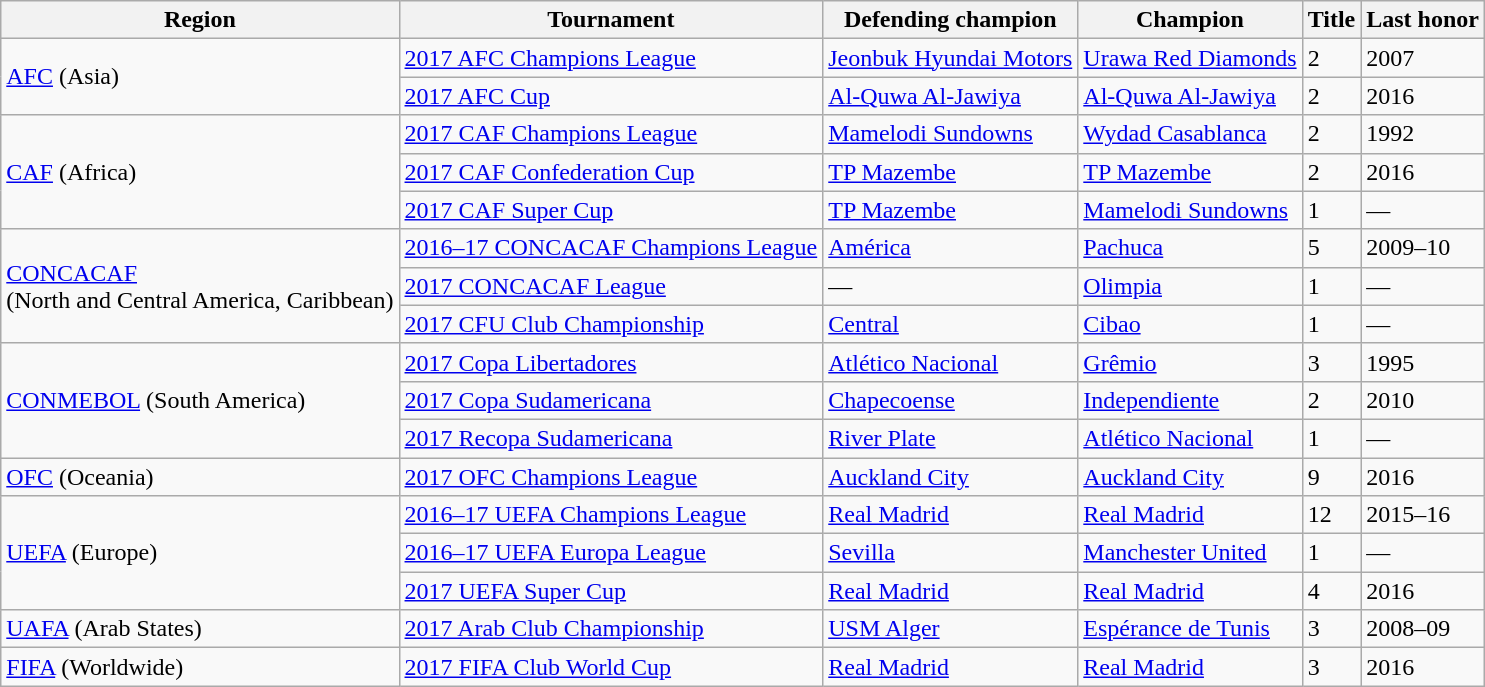<table class="wikitable">
<tr>
<th>Region</th>
<th>Tournament</th>
<th>Defending champion</th>
<th>Champion</th>
<th>Title</th>
<th>Last honor</th>
</tr>
<tr>
<td rowspan=2><a href='#'>AFC</a> (Asia)</td>
<td><a href='#'>2017 AFC Champions League</a></td>
<td> <a href='#'>Jeonbuk Hyundai Motors</a></td>
<td> <a href='#'>Urawa Red Diamonds</a></td>
<td>2</td>
<td>2007</td>
</tr>
<tr>
<td><a href='#'>2017 AFC Cup</a></td>
<td> <a href='#'>Al-Quwa Al-Jawiya</a></td>
<td> <a href='#'>Al-Quwa Al-Jawiya</a></td>
<td>2</td>
<td>2016</td>
</tr>
<tr>
<td rowspan=3><a href='#'>CAF</a> (Africa)</td>
<td><a href='#'>2017 CAF Champions League</a></td>
<td> <a href='#'>Mamelodi Sundowns</a></td>
<td> <a href='#'>Wydad Casablanca</a></td>
<td>2</td>
<td>1992</td>
</tr>
<tr>
<td><a href='#'>2017 CAF Confederation Cup</a></td>
<td> <a href='#'>TP Mazembe</a></td>
<td> <a href='#'>TP Mazembe</a></td>
<td>2</td>
<td>2016</td>
</tr>
<tr>
<td><a href='#'>2017 CAF Super Cup</a></td>
<td> <a href='#'>TP Mazembe</a></td>
<td> <a href='#'>Mamelodi Sundowns</a></td>
<td>1</td>
<td>—</td>
</tr>
<tr>
<td rowspan=3><a href='#'>CONCACAF</a><br>(North and Central America, Caribbean)</td>
<td><a href='#'>2016–17 CONCACAF Champions League</a></td>
<td> <a href='#'>América</a></td>
<td> <a href='#'>Pachuca</a></td>
<td>5</td>
<td>2009–10</td>
</tr>
<tr>
<td><a href='#'>2017 CONCACAF League</a></td>
<td>—</td>
<td> <a href='#'>Olimpia</a></td>
<td>1</td>
<td>—</td>
</tr>
<tr>
<td><a href='#'>2017 CFU Club Championship</a></td>
<td> <a href='#'>Central</a></td>
<td> <a href='#'>Cibao</a></td>
<td>1</td>
<td>—</td>
</tr>
<tr>
<td rowspan=3><a href='#'>CONMEBOL</a> (South America)</td>
<td><a href='#'>2017 Copa Libertadores</a></td>
<td> <a href='#'>Atlético Nacional</a></td>
<td> <a href='#'>Grêmio</a></td>
<td>3</td>
<td>1995</td>
</tr>
<tr>
<td><a href='#'>2017 Copa Sudamericana</a></td>
<td> <a href='#'>Chapecoense</a></td>
<td> <a href='#'>Independiente</a></td>
<td>2</td>
<td>2010</td>
</tr>
<tr>
<td><a href='#'>2017 Recopa Sudamericana</a></td>
<td> <a href='#'>River Plate</a></td>
<td> <a href='#'>Atlético Nacional</a></td>
<td>1</td>
<td>—</td>
</tr>
<tr>
<td><a href='#'>OFC</a> (Oceania)</td>
<td><a href='#'>2017 OFC Champions League</a></td>
<td> <a href='#'>Auckland City</a></td>
<td> <a href='#'>Auckland City</a></td>
<td>9</td>
<td>2016</td>
</tr>
<tr>
<td rowspan=3><a href='#'>UEFA</a> (Europe)</td>
<td><a href='#'>2016–17 UEFA Champions League</a></td>
<td> <a href='#'>Real Madrid</a></td>
<td> <a href='#'>Real Madrid</a></td>
<td>12</td>
<td>2015–16</td>
</tr>
<tr>
<td><a href='#'>2016–17 UEFA Europa League</a></td>
<td> <a href='#'>Sevilla</a></td>
<td> <a href='#'>Manchester United</a></td>
<td>1</td>
<td>—</td>
</tr>
<tr>
<td><a href='#'>2017 UEFA Super Cup</a></td>
<td> <a href='#'>Real Madrid</a></td>
<td> <a href='#'>Real Madrid</a></td>
<td>4</td>
<td>2016</td>
</tr>
<tr>
<td><a href='#'>UAFA</a> (Arab States)</td>
<td><a href='#'>2017 Arab Club Championship</a></td>
<td> <a href='#'>USM Alger</a></td>
<td> <a href='#'>Espérance de Tunis</a></td>
<td>3</td>
<td>2008–09</td>
</tr>
<tr>
<td><a href='#'>FIFA</a> (Worldwide)</td>
<td><a href='#'>2017 FIFA Club World Cup</a></td>
<td> <a href='#'>Real Madrid</a></td>
<td> <a href='#'>Real Madrid</a></td>
<td>3</td>
<td>2016</td>
</tr>
</table>
